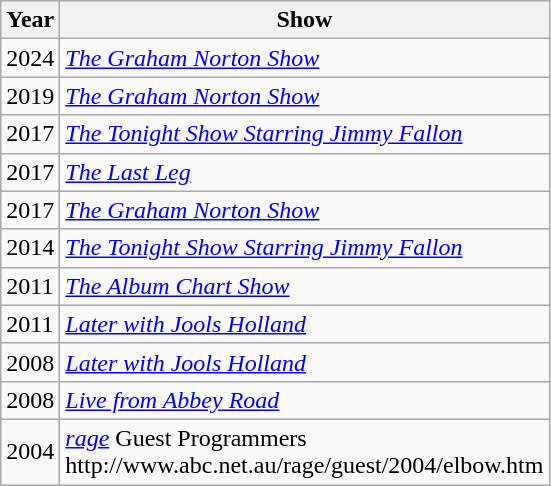<table class="wikitable">
<tr>
<th>Year</th>
<th>Show</th>
</tr>
<tr>
<td>2024</td>
<td><em><a href='#'>The Graham Norton Show</a></em></td>
</tr>
<tr>
<td>2019</td>
<td><em><a href='#'>The Graham Norton Show</a></em></td>
</tr>
<tr>
<td>2017</td>
<td><em><a href='#'>The Tonight Show Starring Jimmy Fallon</a></em></td>
</tr>
<tr>
<td>2017</td>
<td><em><a href='#'>The Last Leg</a></em></td>
</tr>
<tr>
<td>2017</td>
<td><em><a href='#'>The Graham Norton Show</a></em></td>
</tr>
<tr>
<td>2014</td>
<td><em><a href='#'>The Tonight Show Starring Jimmy Fallon</a></em></td>
</tr>
<tr>
<td>2011</td>
<td><em><a href='#'>The Album Chart Show</a></em></td>
</tr>
<tr>
<td>2011</td>
<td><em><a href='#'>Later with Jools Holland</a></em></td>
</tr>
<tr>
<td>2008</td>
<td><em><a href='#'>Later with Jools Holland</a></em></td>
</tr>
<tr>
<td>2008</td>
<td><em><a href='#'>Live from Abbey Road</a></em></td>
</tr>
<tr>
<td>2004</td>
<td><em><a href='#'>rage</a></em> Guest Programmers<br>http://www.abc.net.au/rage/guest/2004/elbow.htm</td>
</tr>
</table>
